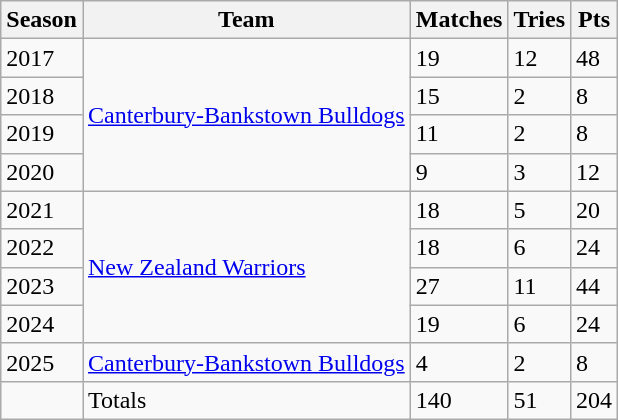<table class="wikitable">
<tr>
<th>Season</th>
<th>Team</th>
<th>Matches</th>
<th>Tries</th>
<th>Pts</th>
</tr>
<tr>
<td>2017</td>
<td rowspan="4"> <a href='#'>Canterbury-Bankstown Bulldogs</a></td>
<td>19</td>
<td>12</td>
<td>48</td>
</tr>
<tr>
<td>2018</td>
<td>15</td>
<td>2</td>
<td>8</td>
</tr>
<tr>
<td>2019</td>
<td>11</td>
<td>2</td>
<td>8</td>
</tr>
<tr>
<td>2020</td>
<td>9</td>
<td>3</td>
<td>12</td>
</tr>
<tr>
<td>2021</td>
<td rowspan="4"> <a href='#'>New Zealand Warriors</a></td>
<td>18</td>
<td>5</td>
<td>20</td>
</tr>
<tr>
<td>2022</td>
<td>18</td>
<td>6</td>
<td>24</td>
</tr>
<tr>
<td>2023</td>
<td>27</td>
<td>11</td>
<td>44</td>
</tr>
<tr>
<td>2024</td>
<td>19</td>
<td>6</td>
<td>24</td>
</tr>
<tr>
<td>2025</td>
<td> <a href='#'>Canterbury-Bankstown Bulldogs</a></td>
<td>4</td>
<td>2</td>
<td>8</td>
</tr>
<tr>
<td></td>
<td>Totals</td>
<td>140</td>
<td>51</td>
<td>204</td>
</tr>
</table>
